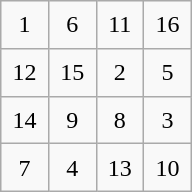<table class="wikitable" style="margin-left:auto;margin-right:auto;text-align:center;width:8em;height:8em;table-layout:fixed;">
<tr>
<td>1</td>
<td>6</td>
<td>11</td>
<td>16</td>
</tr>
<tr>
<td>12</td>
<td>15</td>
<td>2</td>
<td>5</td>
</tr>
<tr>
<td>14</td>
<td>9</td>
<td>8</td>
<td>3</td>
</tr>
<tr>
<td>7</td>
<td>4</td>
<td>13</td>
<td>10</td>
</tr>
</table>
